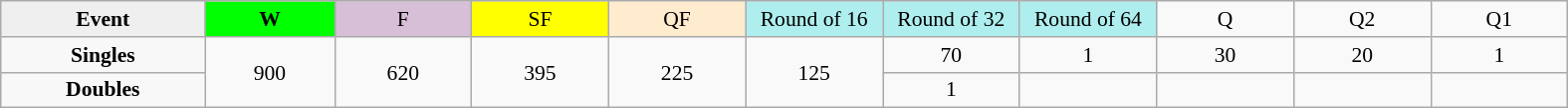<table class=wikitable style=font-size:90%;text-align:center>
<tr>
<td style="width:130px; background:#efefef;"><strong>Event</strong></td>
<td style="width:80px; background:lime;"><strong>W</strong></td>
<td style="width:85px; background:thistle;">F</td>
<td style="width:85px; background:#ff0;">SF</td>
<td style="width:85px; background:#ffebcd;">QF</td>
<td style="width:85px; background:#afeeee;">Round of 16</td>
<td style="width:85px; background:#afeeee;">Round of 32</td>
<td style="width:85px; background:#afeeee;">Round of 64</td>
<td width=85>Q</td>
<td width=85>Q2</td>
<td width=85>Q1</td>
</tr>
<tr>
<th style="background:#f8f8f8;">Singles</th>
<td rowspan=2>900</td>
<td rowspan=2>620</td>
<td rowspan=2>395</td>
<td rowspan=2>225</td>
<td rowspan=2>125</td>
<td>70</td>
<td>1</td>
<td>30</td>
<td>20</td>
<td>1</td>
</tr>
<tr>
<th style="background:#f8f8f8;">Doubles</th>
<td>1</td>
<td></td>
<td></td>
<td></td>
<td></td>
</tr>
</table>
